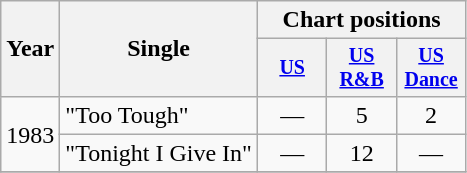<table class="wikitable" style="text-align:center;">
<tr>
<th rowspan="2">Year</th>
<th rowspan="2">Single</th>
<th colspan="3">Chart positions</th>
</tr>
<tr style="font-size:smaller;">
<th width="40"><a href='#'>US</a></th>
<th width="40"><a href='#'>US<br>R&B</a></th>
<th width="40"><a href='#'>US<br>Dance</a></th>
</tr>
<tr>
<td rowspan="2">1983</td>
<td align="left">"Too Tough"</td>
<td>—</td>
<td>5</td>
<td>2</td>
</tr>
<tr>
<td align="left">"Tonight I Give In"</td>
<td>—</td>
<td>12</td>
<td>—</td>
</tr>
<tr>
</tr>
</table>
